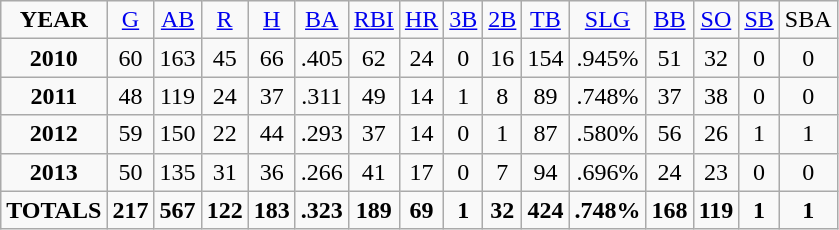<table class="wikitable">
<tr align=center>
<td><strong>YEAR</strong></td>
<td><a href='#'>G</a></td>
<td><a href='#'>AB</a></td>
<td><a href='#'>R</a></td>
<td><a href='#'>H</a></td>
<td><a href='#'>BA</a></td>
<td><a href='#'>RBI</a></td>
<td><a href='#'>HR</a></td>
<td><a href='#'>3B</a></td>
<td><a href='#'>2B</a></td>
<td><a href='#'>TB</a></td>
<td><a href='#'>SLG</a></td>
<td><a href='#'>BB</a></td>
<td><a href='#'>SO</a></td>
<td><a href='#'>SB</a></td>
<td>SBA</td>
</tr>
<tr align=center>
<td><strong>2010</strong></td>
<td>60</td>
<td>163</td>
<td>45</td>
<td>66</td>
<td>.405</td>
<td>62</td>
<td>24</td>
<td>0</td>
<td>16</td>
<td>154</td>
<td>.945%</td>
<td>51</td>
<td>32</td>
<td>0</td>
<td>0</td>
</tr>
<tr align=center>
<td><strong>2011</strong></td>
<td>48</td>
<td>119</td>
<td>24</td>
<td>37</td>
<td>.311</td>
<td>49</td>
<td>14</td>
<td>1</td>
<td>8</td>
<td>89</td>
<td>.748%</td>
<td>37</td>
<td>38</td>
<td>0</td>
<td>0</td>
</tr>
<tr align=center>
<td><strong>2012</strong></td>
<td>59</td>
<td>150</td>
<td>22</td>
<td>44</td>
<td>.293</td>
<td>37</td>
<td>14</td>
<td>0</td>
<td>1</td>
<td>87</td>
<td>.580%</td>
<td>56</td>
<td>26</td>
<td>1</td>
<td>1</td>
</tr>
<tr align=center>
<td><strong>2013</strong></td>
<td>50</td>
<td>135</td>
<td>31</td>
<td>36</td>
<td>.266</td>
<td>41</td>
<td>17</td>
<td>0</td>
<td>7</td>
<td>94</td>
<td>.696%</td>
<td>24</td>
<td>23</td>
<td>0</td>
<td>0</td>
</tr>
<tr align=center>
<td><strong>TOTALS</strong></td>
<td><strong>217</strong></td>
<td><strong>567</strong></td>
<td><strong>122</strong></td>
<td><strong>183</strong></td>
<td><strong>.323</strong></td>
<td><strong>189</strong></td>
<td><strong>69</strong></td>
<td><strong>1</strong></td>
<td><strong>32</strong></td>
<td><strong>424</strong></td>
<td><strong>.748%</strong></td>
<td><strong>168</strong></td>
<td><strong>119</strong></td>
<td><strong>1</strong></td>
<td><strong>1</strong></td>
</tr>
</table>
